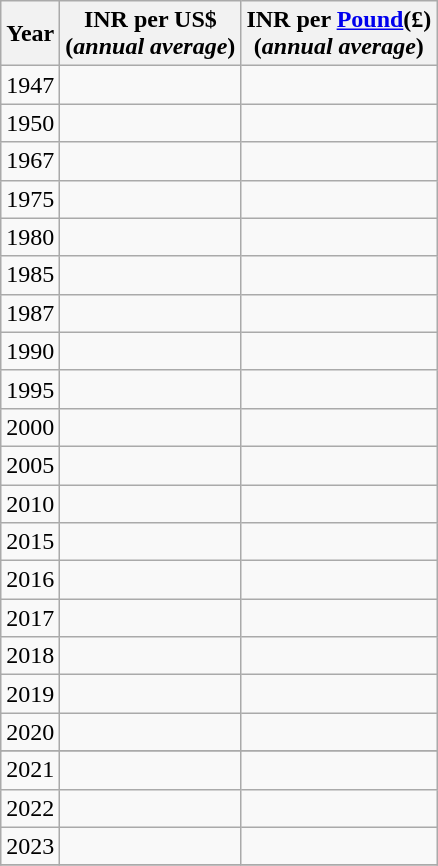<table class="wikitable floatleft" style="text-align: center; ">
<tr>
<th>Year</th>
<th>INR per US$<br>(<em>annual average</em>)</th>
<th>INR per <a href='#'>Pound</a>(£)<br>(<em>annual average</em>)</th>
</tr>
<tr>
<td>1947</td>
<td></td>
<td></td>
</tr>
<tr>
<td>1950</td>
<td></td>
<td></td>
</tr>
<tr>
<td>1967</td>
<td></td>
<td></td>
</tr>
<tr>
<td>1975</td>
<td></td>
<td></td>
</tr>
<tr>
<td>1980</td>
<td></td>
<td></td>
</tr>
<tr>
<td>1985</td>
<td></td>
<td></td>
</tr>
<tr>
<td>1987</td>
<td></td>
<td></td>
</tr>
<tr>
<td>1990</td>
<td></td>
<td></td>
</tr>
<tr>
<td>1995</td>
<td></td>
<td></td>
</tr>
<tr>
<td>2000</td>
<td></td>
<td></td>
</tr>
<tr>
<td>2005</td>
<td></td>
<td></td>
</tr>
<tr>
<td>2010</td>
<td></td>
<td></td>
</tr>
<tr>
<td>2015</td>
<td></td>
<td></td>
</tr>
<tr>
<td>2016</td>
<td></td>
<td></td>
</tr>
<tr>
<td>2017</td>
<td></td>
<td></td>
</tr>
<tr>
<td>2018</td>
<td></td>
<td></td>
</tr>
<tr>
<td>2019</td>
<td></td>
<td></td>
</tr>
<tr>
<td>2020</td>
<td></td>
<td></td>
</tr>
<tr>
</tr>
<tr>
<td>2021</td>
<td></td>
<td></td>
</tr>
<tr>
<td>2022</td>
<td></td>
<td></td>
</tr>
<tr>
<td>2023</td>
<td></td>
<td></td>
</tr>
<tr>
</tr>
</table>
